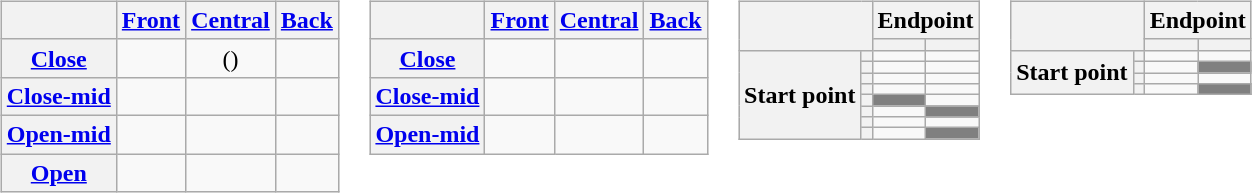<table>
<tr style="vertical-align: top;">
<td><br><table class="wikitable" style="text-align: center">
<tr>
<th></th>
<th><a href='#'>Front</a></th>
<th><a href='#'>Central</a></th>
<th><a href='#'>Back</a></th>
</tr>
<tr>
<th><a href='#'>Close</a></th>
<td></td>
<td>()</td>
<td></td>
</tr>
<tr>
<th><a href='#'>Close-mid</a></th>
<td></td>
<td></td>
<td></td>
</tr>
<tr>
<th><a href='#'>Open-mid</a></th>
<td></td>
<td></td>
<td></td>
</tr>
<tr>
<th><a href='#'>Open</a></th>
<td></td>
<td></td>
<td></td>
</tr>
</table>
</td>
<td><br><table class="wikitable" style="text-align: center">
<tr>
<th></th>
<th><a href='#'>Front</a></th>
<th><a href='#'>Central</a></th>
<th><a href='#'>Back</a></th>
</tr>
<tr>
<th><a href='#'>Close</a></th>
<td></td>
<td></td>
<td></td>
</tr>
<tr>
<th><a href='#'>Close-mid</a></th>
<td></td>
<td></td>
<td></td>
</tr>
<tr>
<th><a href='#'>Open-mid</a></th>
<td></td>
<td></td>
<td></td>
</tr>
</table>
</td>
<td><br><table class="wikitable" style="text-align: center">
<tr>
<th colspan="2" rowspan="2"></th>
<th colspan="2">Endpoint</th>
</tr>
<tr>
<th></th>
<th></th>
</tr>
<tr>
<th rowspan="8">Start point</th>
<th></th>
<td></td>
<td></td>
</tr>
<tr>
<th></th>
<td></td>
<td></td>
</tr>
<tr>
<th></th>
<td></td>
<td></td>
</tr>
<tr>
<th></th>
<td></td>
<td></td>
</tr>
<tr>
<th></th>
<td style="background:gray"></td>
<td></td>
</tr>
<tr>
<th></th>
<td></td>
<td style="background:gray"></td>
</tr>
<tr>
<th></th>
<td></td>
<td></td>
</tr>
<tr>
<th></th>
<td></td>
<td style="background:gray"></td>
</tr>
</table>
</td>
<td><br><table class="wikitable" style="text-align: center">
<tr>
<th colspan="2" rowspan="2"></th>
<th colspan="2">Endpoint</th>
</tr>
<tr>
<th></th>
<th></th>
</tr>
<tr>
<th rowspan="6">Start point</th>
<th></th>
<td></td>
<td></td>
</tr>
<tr>
<th></th>
<td></td>
<td style="background:gray"></td>
</tr>
<tr>
<th></th>
<td></td>
<td></td>
</tr>
<tr>
<th></th>
<td></td>
<td style="background:gray"></td>
</tr>
</table>
</td>
</tr>
</table>
